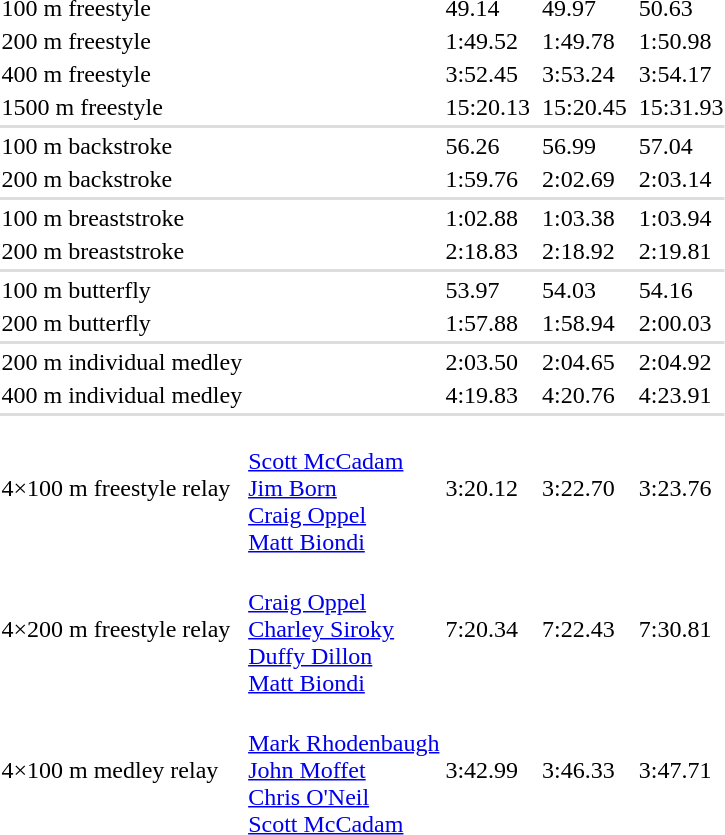<table>
<tr>
<td>100 m freestyle<br></td>
<td></td>
<td>49.14</td>
<td></td>
<td>49.97</td>
<td></td>
<td>50.63</td>
</tr>
<tr>
<td>200 m freestyle<br></td>
<td></td>
<td>1:49.52</td>
<td></td>
<td>1:49.78</td>
<td></td>
<td>1:50.98</td>
</tr>
<tr>
<td>400 m freestyle<br></td>
<td></td>
<td>3:52.45</td>
<td></td>
<td>3:53.24</td>
<td></td>
<td>3:54.17</td>
</tr>
<tr>
<td>1500 m freestyle<br></td>
<td></td>
<td>15:20.13</td>
<td></td>
<td>15:20.45</td>
<td></td>
<td>15:31.93</td>
</tr>
<tr bgcolor=#DDDDDD>
<td colspan=7></td>
</tr>
<tr>
<td>100 m backstroke<br></td>
<td></td>
<td>56.26</td>
<td></td>
<td>56.99</td>
<td></td>
<td>57.04</td>
</tr>
<tr>
<td>200 m backstroke<br></td>
<td></td>
<td>1:59.76</td>
<td></td>
<td>2:02.69</td>
<td></td>
<td>2:03.14</td>
</tr>
<tr bgcolor=#DDDDDD>
<td colspan=7></td>
</tr>
<tr>
<td>100 m breaststroke<br></td>
<td></td>
<td>1:02.88</td>
<td></td>
<td>1:03.38</td>
<td></td>
<td>1:03.94</td>
</tr>
<tr>
<td>200 m breaststroke<br></td>
<td></td>
<td>2:18.83</td>
<td></td>
<td>2:18.92</td>
<td></td>
<td>2:19.81</td>
</tr>
<tr bgcolor=#DDDDDD>
<td colspan=7></td>
</tr>
<tr>
<td>100 m butterfly<br></td>
<td></td>
<td>53.97</td>
<td></td>
<td>54.03</td>
<td></td>
<td>54.16</td>
</tr>
<tr>
<td>200 m butterfly<br></td>
<td></td>
<td>1:57.88</td>
<td></td>
<td>1:58.94</td>
<td></td>
<td>2:00.03</td>
</tr>
<tr bgcolor=#DDDDDD>
<td colspan=7></td>
</tr>
<tr>
<td>200 m individual medley<br></td>
<td></td>
<td>2:03.50</td>
<td></td>
<td>2:04.65</td>
<td></td>
<td>2:04.92</td>
</tr>
<tr>
<td>400 m individual medley<br></td>
<td></td>
<td>4:19.83</td>
<td></td>
<td>4:20.76</td>
<td></td>
<td>4:23.91</td>
</tr>
<tr bgcolor=#DDDDDD>
<td colspan=7></td>
</tr>
<tr>
<td>4×100 m freestyle relay<br></td>
<td><br><a href='#'>Scott McCadam</a><br><a href='#'>Jim Born</a><br><a href='#'>Craig Oppel</a><br><a href='#'>Matt Biondi</a></td>
<td>3:20.12</td>
<td></td>
<td>3:22.70</td>
<td></td>
<td>3:23.76</td>
</tr>
<tr>
<td>4×200 m freestyle relay<br></td>
<td><br><a href='#'>Craig Oppel</a><br><a href='#'>Charley Siroky</a><br><a href='#'>Duffy Dillon</a><br><a href='#'>Matt Biondi</a></td>
<td>7:20.34</td>
<td></td>
<td>7:22.43</td>
<td></td>
<td>7:30.81</td>
</tr>
<tr>
<td>4×100 m medley relay<br></td>
<td><br><a href='#'>Mark Rhodenbaugh</a><br><a href='#'>John Moffet</a><br><a href='#'>Chris O'Neil</a><br><a href='#'>Scott McCadam</a></td>
<td>3:42.99</td>
<td></td>
<td>3:46.33</td>
<td></td>
<td>3:47.71</td>
</tr>
</table>
